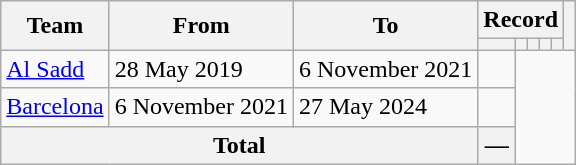<table class="wikitable" style="text-align:center">
<tr>
<th rowspan="2">Team</th>
<th rowspan="2">From</th>
<th rowspan="2">To</th>
<th colspan="5">Record</th>
<th rowspan="2"></th>
</tr>
<tr>
<th></th>
<th></th>
<th></th>
<th></th>
<th></th>
</tr>
<tr>
<td align="left"><a href='#'>Al Sadd</a></td>
<td align="left">28 May 2019</td>
<td align="left">6 November 2021<br></td>
<td></td>
</tr>
<tr>
<td><a href='#'>Barcelona</a></td>
<td align="left">6 November 2021</td>
<td align="left">27 May 2024<br></td>
<td></td>
</tr>
<tr>
<th colspan="3">Total<br></th>
<th>—</th>
</tr>
</table>
